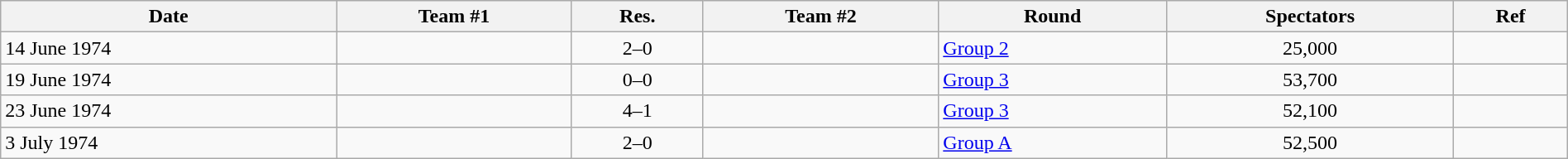<table class="wikitable" style="text-align: left;" width="100%">
<tr>
<th>Date</th>
<th>Team #1</th>
<th>Res.</th>
<th>Team #2</th>
<th>Round</th>
<th>Spectators</th>
<th>Ref</th>
</tr>
<tr>
<td>14 June 1974</td>
<td><strong></strong></td>
<td style="text-align:center;">2–0</td>
<td></td>
<td><a href='#'>Group 2</a></td>
<td style="text-align:center;">25,000</td>
<td style="text-align:center;"></td>
</tr>
<tr>
<td>19 June 1974</td>
<td></td>
<td style="text-align:center;">0–0</td>
<td></td>
<td><a href='#'>Group 3</a></td>
<td style="text-align:center;">53,700</td>
<td style="text-align:center;"></td>
</tr>
<tr>
<td>23 June 1974</td>
<td><strong></strong></td>
<td style="text-align:center;">4–1</td>
<td></td>
<td><a href='#'>Group 3</a></td>
<td style="text-align:center;">52,100</td>
<td style="text-align:center;"></td>
</tr>
<tr>
<td>3 July 1974</td>
<td><strong></strong></td>
<td style="text-align:center;">2–0</td>
<td></td>
<td><a href='#'>Group A</a></td>
<td style="text-align:center;">52,500</td>
<td style="text-align:center;"></td>
</tr>
</table>
